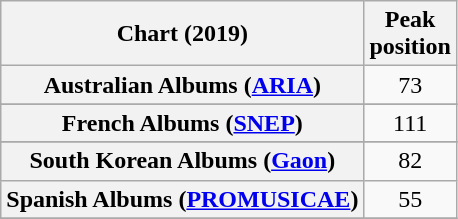<table class="wikitable sortable plainrowheaders" style="text-align:center">
<tr>
<th scope="col">Chart (2019)</th>
<th scope="col">Peak<br>position</th>
</tr>
<tr>
<th scope="row">Australian Albums (<a href='#'>ARIA</a>)</th>
<td>73</td>
</tr>
<tr>
</tr>
<tr>
</tr>
<tr>
<th scope="row">French Albums (<a href='#'>SNEP</a>)</th>
<td>111</td>
</tr>
<tr>
</tr>
<tr>
<th scope="row">South Korean Albums (<a href='#'>Gaon</a>)</th>
<td>82</td>
</tr>
<tr>
<th scope="row">Spanish Albums (<a href='#'>PROMUSICAE</a>)</th>
<td>55</td>
</tr>
<tr>
</tr>
</table>
